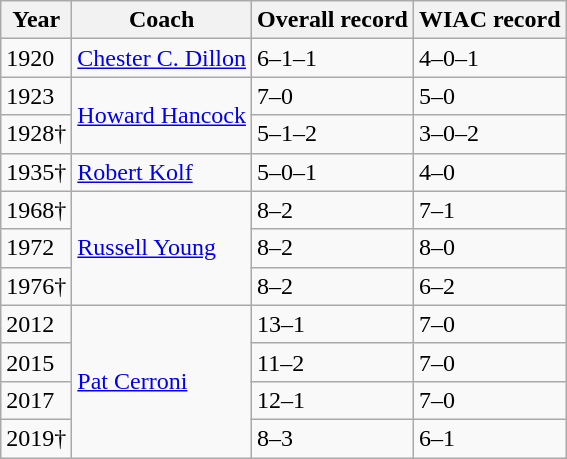<table class="wikitable">
<tr>
<th>Year</th>
<th>Coach</th>
<th>Overall record</th>
<th>WIAC record</th>
</tr>
<tr>
<td>1920</td>
<td><a href='#'>Chester C. Dillon</a></td>
<td>6–1–1</td>
<td>4–0–1</td>
</tr>
<tr>
<td>1923</td>
<td rowspan="2"><a href='#'>Howard Hancock</a></td>
<td>7–0</td>
<td>5–0</td>
</tr>
<tr>
<td>1928†</td>
<td>5–1–2</td>
<td>3–0–2</td>
</tr>
<tr>
<td>1935†</td>
<td><a href='#'>Robert Kolf</a></td>
<td>5–0–1</td>
<td>4–0</td>
</tr>
<tr>
<td>1968†</td>
<td rowspan="3"><a href='#'>Russell Young</a></td>
<td>8–2</td>
<td>7–1</td>
</tr>
<tr>
<td>1972</td>
<td>8–2</td>
<td>8–0</td>
</tr>
<tr>
<td>1976†</td>
<td>8–2</td>
<td>6–2</td>
</tr>
<tr>
<td>2012</td>
<td rowspan="4"><a href='#'>Pat Cerroni</a></td>
<td>13–1</td>
<td>7–0</td>
</tr>
<tr>
<td>2015</td>
<td>11–2</td>
<td>7–0</td>
</tr>
<tr>
<td>2017</td>
<td>12–1</td>
<td>7–0</td>
</tr>
<tr>
<td>2019†</td>
<td>8–3</td>
<td>6–1</td>
</tr>
</table>
